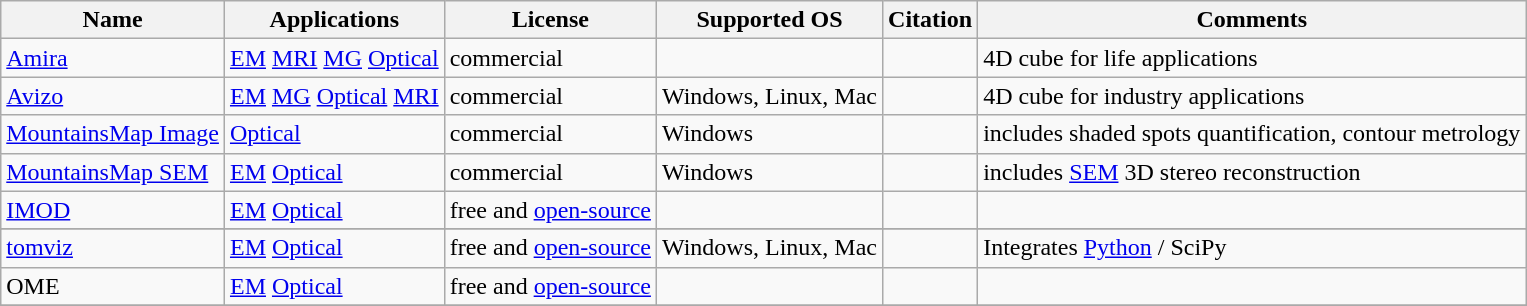<table class="wikitable sortable">
<tr>
<th>Name</th>
<th>Applications</th>
<th>License</th>
<th>Supported OS</th>
<th>Citation</th>
<th>Comments</th>
</tr>
<tr>
<td><a href='#'>Amira</a></td>
<td><a href='#'>EM</a> <a href='#'>MRI</a> <a href='#'>MG</a> <a href='#'>Optical</a></td>
<td>commercial</td>
<td></td>
<td></td>
<td>4D cube for life applications</td>
</tr>
<tr>
<td><a href='#'>Avizo</a></td>
<td><a href='#'>EM</a> <a href='#'>MG</a> <a href='#'>Optical</a> <a href='#'>MRI</a></td>
<td>commercial</td>
<td>Windows, Linux, Mac</td>
<td></td>
<td>4D cube for industry applications</td>
</tr>
<tr>
<td><a href='#'>MountainsMap Image</a></td>
<td><a href='#'>Optical</a></td>
<td>commercial</td>
<td>Windows</td>
<td></td>
<td>includes shaded spots quantification, contour metrology</td>
</tr>
<tr>
<td><a href='#'>MountainsMap SEM</a></td>
<td><a href='#'>EM</a> <a href='#'>Optical</a></td>
<td>commercial</td>
<td>Windows</td>
<td></td>
<td>includes <a href='#'>SEM</a> 3D stereo reconstruction</td>
</tr>
<tr>
<td><a href='#'>IMOD</a></td>
<td><a href='#'>EM</a> <a href='#'>Optical</a></td>
<td>free and <a href='#'>open-source</a></td>
<td></td>
<td></td>
<td></td>
</tr>
<tr>
</tr>
<tr>
<td><a href='#'>tomviz</a></td>
<td><a href='#'>EM</a> <a href='#'>Optical</a></td>
<td>free and <a href='#'>open-source</a></td>
<td>Windows, Linux, Mac</td>
<td></td>
<td>Integrates <a href='#'>Python</a> / SciPy</td>
</tr>
<tr>
<td>OME</td>
<td><a href='#'>EM</a> <a href='#'>Optical</a></td>
<td>free and <a href='#'>open-source</a></td>
<td></td>
<td></td>
<td></td>
</tr>
<tr>
</tr>
</table>
